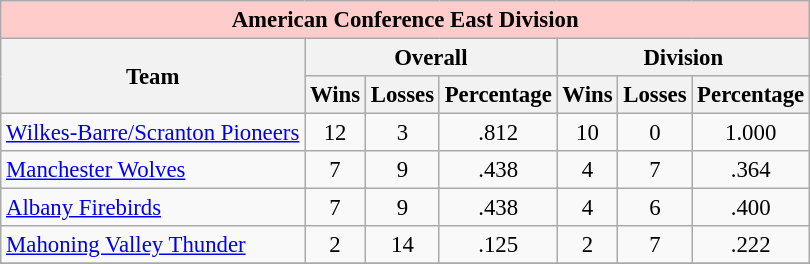<table class="wikitable" style="font-size: 95%;">
<tr>
<th colspan=7 style="background-color: #FFCCCC;" align="center" valign="middle">American Conference East Division</th>
</tr>
<tr>
<th rowspan=2 align="center">Team</th>
<th colspan=3 align="center">Overall</th>
<th colspan=3 align="center">Division</th>
</tr>
<tr>
<th>Wins</th>
<th>Losses</th>
<th>Percentage</th>
<th>Wins</th>
<th>Losses</th>
<th>Percentage</th>
</tr>
<tr>
<td><a href='#'>Wilkes-Barre/Scranton Pioneers</a></td>
<td align="center">12</td>
<td align="center">3</td>
<td align="center">.812</td>
<td align="center">10</td>
<td align="center">0</td>
<td align="center">1.000</td>
</tr>
<tr>
<td><a href='#'>Manchester Wolves</a></td>
<td align="center">7</td>
<td align="center">9</td>
<td align="center">.438</td>
<td align="center">4</td>
<td align="center">7</td>
<td align="center">.364</td>
</tr>
<tr>
<td><a href='#'>Albany Firebirds</a></td>
<td align="center">7</td>
<td align="center">9</td>
<td align="center">.438</td>
<td align="center">4</td>
<td align="center">6</td>
<td align="center">.400</td>
</tr>
<tr>
<td><a href='#'>Mahoning Valley Thunder</a></td>
<td align="center">2</td>
<td align="center">14</td>
<td align="center">.125</td>
<td align="center">2</td>
<td align="center">7</td>
<td align="center">.222</td>
</tr>
<tr>
</tr>
</table>
